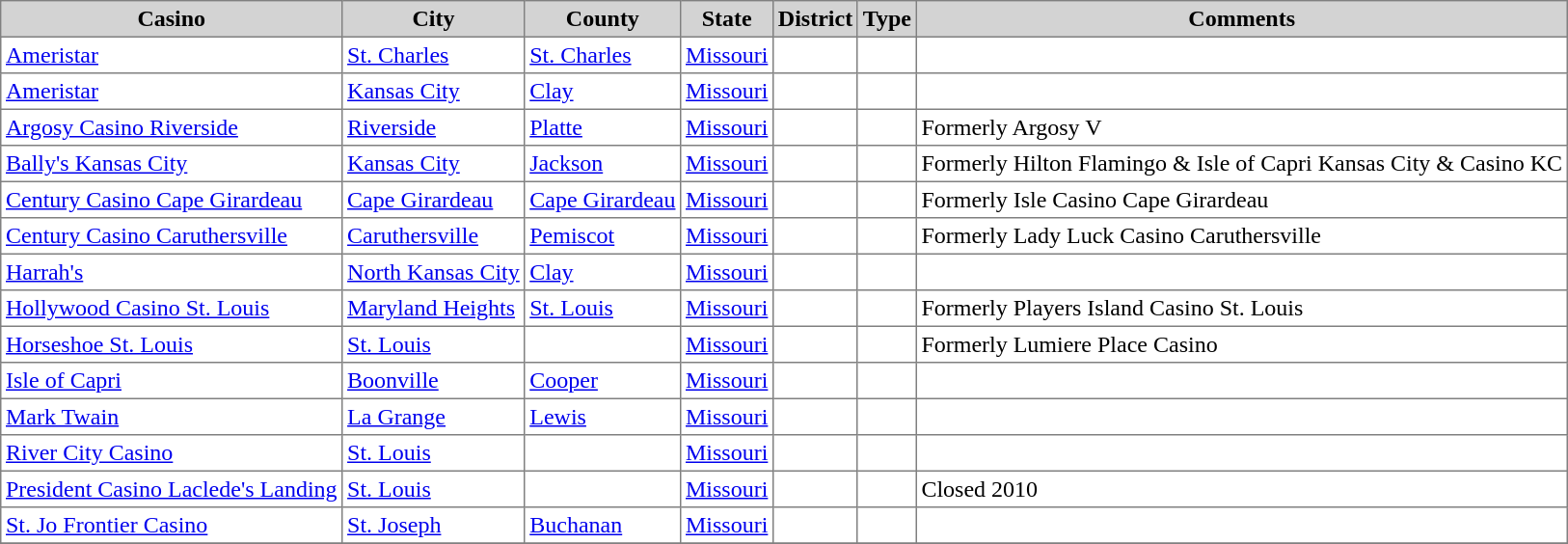<table class="toccolours sortable" border="1" cellpadding="3" style="border-collapse:collapse">
<tr bgcolor=lightgrey>
<th>Casino</th>
<th>City</th>
<th>County</th>
<th>State</th>
<th>District</th>
<th>Type</th>
<th>Comments<br><onlyinclude></th>
</tr>
<tr>
<td><a href='#'>Ameristar</a></td>
<td><a href='#'>St. Charles</a></td>
<td><a href='#'>St. Charles</a></td>
<td><a href='#'>Missouri</a></td>
<td></td>
<td></td>
<td></td>
</tr>
<tr>
<td><a href='#'>Ameristar</a></td>
<td><a href='#'>Kansas City</a></td>
<td><a href='#'>Clay</a></td>
<td><a href='#'>Missouri</a></td>
<td></td>
<td></td>
<td></td>
</tr>
<tr>
<td><a href='#'>Argosy Casino Riverside</a></td>
<td><a href='#'>Riverside</a></td>
<td><a href='#'>Platte</a></td>
<td><a href='#'>Missouri</a></td>
<td></td>
<td></td>
<td>Formerly Argosy V</td>
</tr>
<tr>
<td><a href='#'>Bally's Kansas City</a></td>
<td><a href='#'>Kansas City</a></td>
<td><a href='#'>Jackson</a></td>
<td><a href='#'>Missouri</a></td>
<td></td>
<td></td>
<td>Formerly Hilton Flamingo & Isle of Capri Kansas City & Casino KC</td>
</tr>
<tr>
<td><a href='#'>Century Casino Cape Girardeau</a></td>
<td><a href='#'>Cape Girardeau</a></td>
<td><a href='#'>Cape Girardeau</a></td>
<td><a href='#'>Missouri</a></td>
<td></td>
<td></td>
<td>Formerly Isle Casino Cape Girardeau</td>
</tr>
<tr>
<td><a href='#'>Century Casino Caruthersville</a></td>
<td><a href='#'>Caruthersville</a></td>
<td><a href='#'>Pemiscot</a></td>
<td><a href='#'>Missouri</a></td>
<td></td>
<td></td>
<td>Formerly Lady Luck Casino Caruthersville</td>
</tr>
<tr>
<td><a href='#'>Harrah's</a></td>
<td><a href='#'>North Kansas City</a></td>
<td><a href='#'>Clay</a></td>
<td><a href='#'>Missouri</a></td>
<td></td>
<td></td>
<td></td>
</tr>
<tr>
<td><a href='#'>Hollywood Casino St. Louis</a></td>
<td><a href='#'>Maryland Heights</a></td>
<td><a href='#'>St. Louis</a></td>
<td><a href='#'>Missouri</a></td>
<td></td>
<td></td>
<td>Formerly Players Island Casino St. Louis</td>
</tr>
<tr>
<td><a href='#'>Horseshoe St. Louis</a></td>
<td><a href='#'>St. Louis</a></td>
<td></td>
<td><a href='#'>Missouri</a></td>
<td></td>
<td></td>
<td>Formerly Lumiere Place Casino</td>
</tr>
<tr>
<td><a href='#'>Isle of Capri</a></td>
<td><a href='#'>Boonville</a></td>
<td><a href='#'>Cooper</a></td>
<td><a href='#'>Missouri</a></td>
<td></td>
<td></td>
<td></td>
</tr>
<tr>
<td><a href='#'>Mark Twain</a></td>
<td><a href='#'>La Grange</a></td>
<td><a href='#'>Lewis</a></td>
<td><a href='#'>Missouri</a></td>
<td></td>
<td></td>
<td></td>
</tr>
<tr>
<td><a href='#'>River City Casino</a></td>
<td><a href='#'>St. Louis</a></td>
<td></td>
<td><a href='#'>Missouri</a></td>
<td></td>
<td></td>
<td></td>
</tr>
<tr>
<td><a href='#'>President Casino Laclede's Landing</a></td>
<td><a href='#'>St. Louis</a></td>
<td></td>
<td><a href='#'>Missouri</a></td>
<td></td>
<td></td>
<td>Closed 2010</td>
</tr>
<tr>
<td><a href='#'>St. Jo Frontier Casino</a></td>
<td><a href='#'>St. Joseph</a></td>
<td><a href='#'>Buchanan</a></td>
<td><a href='#'>Missouri</a></td>
<td></td>
<td></td>
<td></td>
</tr>
<tr>
</tr>
</table>
